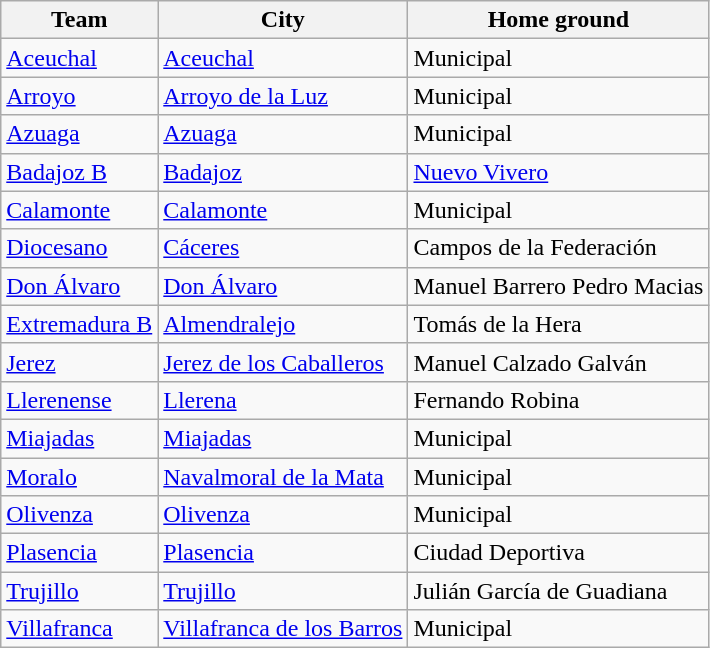<table class="wikitable sortable">
<tr>
<th>Team</th>
<th>City</th>
<th>Home ground</th>
</tr>
<tr>
<td><a href='#'>Aceuchal</a></td>
<td><a href='#'>Aceuchal</a></td>
<td>Municipal</td>
</tr>
<tr>
<td><a href='#'>Arroyo</a></td>
<td><a href='#'>Arroyo de la Luz</a></td>
<td>Municipal</td>
</tr>
<tr>
<td><a href='#'>Azuaga</a></td>
<td><a href='#'>Azuaga</a></td>
<td>Municipal</td>
</tr>
<tr>
<td><a href='#'>Badajoz B</a></td>
<td><a href='#'>Badajoz</a></td>
<td><a href='#'>Nuevo Vivero</a></td>
</tr>
<tr>
<td><a href='#'>Calamonte</a></td>
<td><a href='#'>Calamonte</a></td>
<td>Municipal</td>
</tr>
<tr>
<td><a href='#'>Diocesano</a></td>
<td><a href='#'>Cáceres</a></td>
<td>Campos de la Federación</td>
</tr>
<tr>
<td><a href='#'>Don Álvaro</a></td>
<td><a href='#'>Don Álvaro</a></td>
<td>Manuel Barrero Pedro Macias</td>
</tr>
<tr>
<td><a href='#'>Extremadura B</a></td>
<td><a href='#'>Almendralejo</a></td>
<td>Tomás de la Hera</td>
</tr>
<tr>
<td><a href='#'>Jerez</a></td>
<td><a href='#'>Jerez de los Caballeros</a></td>
<td>Manuel Calzado Galván</td>
</tr>
<tr>
<td><a href='#'>Llerenense</a></td>
<td><a href='#'>Llerena</a></td>
<td>Fernando Robina</td>
</tr>
<tr>
<td><a href='#'>Miajadas</a></td>
<td><a href='#'>Miajadas</a></td>
<td>Municipal</td>
</tr>
<tr>
<td><a href='#'>Moralo</a></td>
<td><a href='#'>Navalmoral de la Mata</a></td>
<td>Municipal</td>
</tr>
<tr>
<td><a href='#'>Olivenza</a></td>
<td><a href='#'>Olivenza</a></td>
<td>Municipal</td>
</tr>
<tr>
<td><a href='#'>Plasencia</a></td>
<td><a href='#'>Plasencia</a></td>
<td>Ciudad Deportiva</td>
</tr>
<tr>
<td><a href='#'>Trujillo</a></td>
<td><a href='#'>Trujillo</a></td>
<td>Julián García de Guadiana</td>
</tr>
<tr>
<td><a href='#'>Villafranca</a></td>
<td><a href='#'>Villafranca de los Barros</a></td>
<td>Municipal</td>
</tr>
</table>
